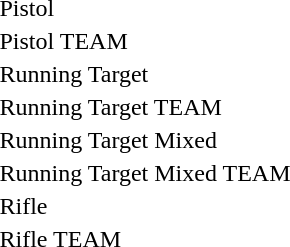<table>
<tr>
<td>Pistol</td>
<td></td>
<td></td>
<td></td>
</tr>
<tr>
<td>Pistol TEAM</td>
<td></td>
<td></td>
<td></td>
</tr>
<tr>
<td>Running Target</td>
<td></td>
<td></td>
<td></td>
</tr>
<tr>
<td>Running Target TEAM</td>
<td></td>
<td></td>
<td></td>
</tr>
<tr>
<td>Running Target Mixed</td>
<td></td>
<td></td>
<td></td>
</tr>
<tr>
<td>Running Target Mixed TEAM</td>
<td></td>
<td></td>
<td></td>
</tr>
<tr>
<td>Rifle</td>
<td></td>
<td></td>
<td></td>
</tr>
<tr>
<td>Rifle TEAM</td>
<td></td>
<td></td>
<td></td>
</tr>
</table>
